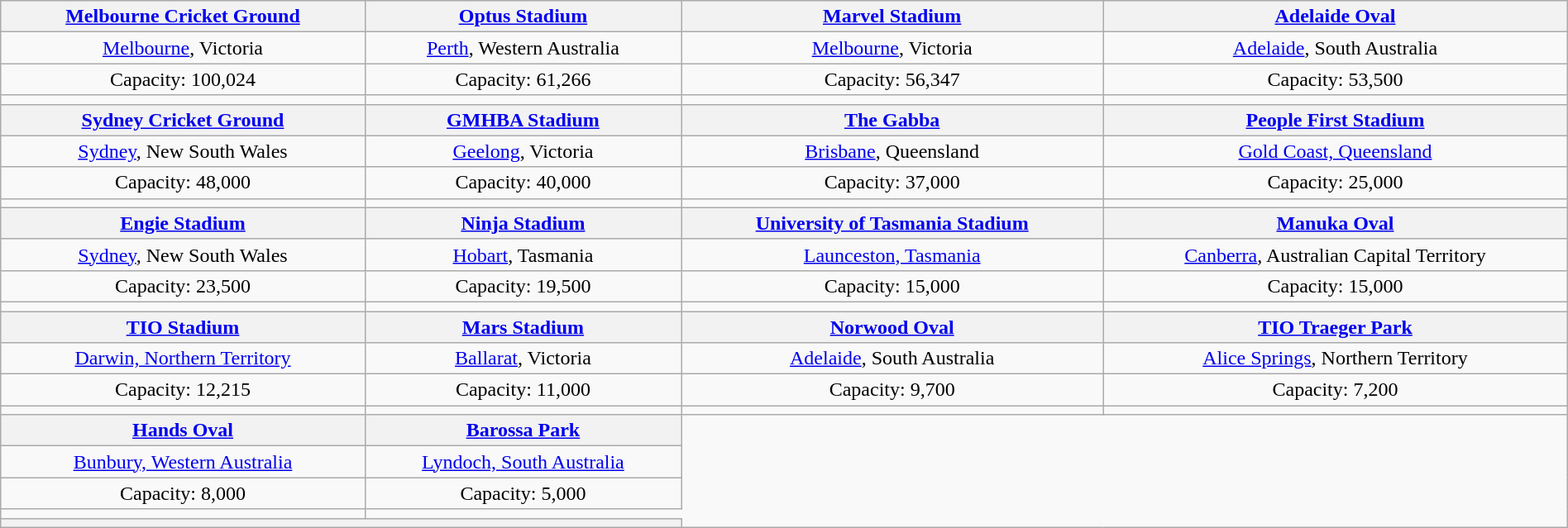<table class="wikitable" style="text-align:center; width:100%;">
<tr>
<th><a href='#'>Melbourne Cricket Ground</a></th>
<th><a href='#'>Optus Stadium</a></th>
<th><a href='#'>Marvel Stadium</a></th>
<th><a href='#'>Adelaide Oval</a></th>
</tr>
<tr>
<td><a href='#'>Melbourne</a>, Victoria</td>
<td><a href='#'>Perth</a>, Western Australia</td>
<td><a href='#'>Melbourne</a>, Victoria</td>
<td><a href='#'>Adelaide</a>, South Australia</td>
</tr>
<tr>
<td>Capacity: 100,024</td>
<td>Capacity: 61,266</td>
<td>Capacity: 56,347</td>
<td>Capacity: 53,500</td>
</tr>
<tr>
<td></td>
<td></td>
<td></td>
<td></td>
</tr>
<tr>
<th><a href='#'>Sydney Cricket Ground</a></th>
<th><a href='#'>GMHBA Stadium</a></th>
<th><a href='#'>The Gabba</a></th>
<th><a href='#'>People First Stadium</a></th>
</tr>
<tr>
<td><a href='#'>Sydney</a>, New South Wales</td>
<td><a href='#'>Geelong</a>, Victoria</td>
<td><a href='#'>Brisbane</a>, Queensland</td>
<td><a href='#'>Gold Coast, Queensland</a></td>
</tr>
<tr>
<td>Capacity: 48,000</td>
<td>Capacity: 40,000</td>
<td>Capacity: 37,000</td>
<td>Capacity: 25,000</td>
</tr>
<tr>
<td></td>
<td></td>
<td></td>
<td></td>
</tr>
<tr>
<th><a href='#'>Engie Stadium</a></th>
<th><a href='#'>Ninja Stadium</a></th>
<th><a href='#'>University of Tasmania Stadium</a></th>
<th><a href='#'>Manuka Oval</a></th>
</tr>
<tr>
<td><a href='#'>Sydney</a>, New South Wales</td>
<td><a href='#'>Hobart</a>, Tasmania</td>
<td><a href='#'>Launceston, Tasmania</a></td>
<td><a href='#'>Canberra</a>, Australian Capital Territory</td>
</tr>
<tr>
<td>Capacity: 23,500</td>
<td>Capacity: 19,500</td>
<td>Capacity: 15,000</td>
<td>Capacity: 15,000</td>
</tr>
<tr>
<td></td>
<td></td>
<td></td>
<td></td>
</tr>
<tr>
<th><a href='#'>TIO Stadium</a></th>
<th><a href='#'>Mars Stadium</a></th>
<th><a href='#'>Norwood Oval</a></th>
<th><a href='#'>TIO Traeger Park</a></th>
</tr>
<tr>
<td><a href='#'>Darwin, Northern Territory</a></td>
<td><a href='#'>Ballarat</a>, Victoria</td>
<td><a href='#'>Adelaide</a>, South Australia</td>
<td><a href='#'>Alice Springs</a>, Northern Territory</td>
</tr>
<tr>
<td>Capacity: 12,215</td>
<td>Capacity: 11,000</td>
<td>Capacity: 9,700</td>
<td>Capacity: 7,200</td>
</tr>
<tr>
<td></td>
<td></td>
<td></td>
<td></td>
</tr>
<tr>
<th><a href='#'>Hands Oval</a></th>
<th><a href='#'>Barossa Park</a></th>
</tr>
<tr>
<td><a href='#'>Bunbury, Western Australia</a></td>
<td><a href='#'>Lyndoch, South Australia</a></td>
</tr>
<tr>
<td>Capacity: 8,000</td>
<td>Capacity: 5,000</td>
</tr>
<tr>
<td></td>
</tr>
<tr>
<th rowspan="4" colspan="2"></th>
</tr>
</table>
